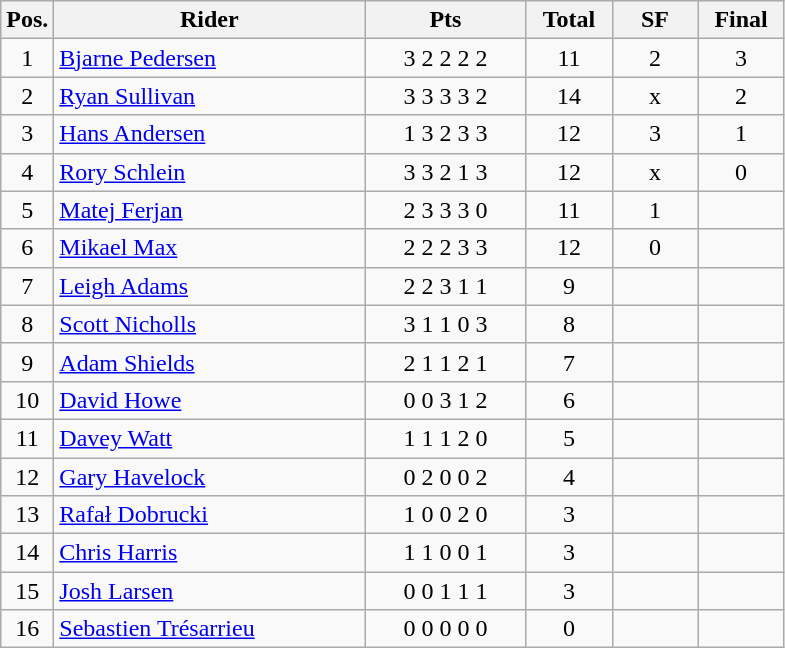<table class=wikitable>
<tr>
<th width=25px>Pos.</th>
<th width=200px>Rider</th>
<th width=100px>Pts</th>
<th width=50px>Total</th>
<th width=50px>SF</th>
<th width=50px>Final</th>
</tr>
<tr align=center >
<td>1</td>
<td align=left> <a href='#'>Bjarne Pedersen</a></td>
<td>3	2	2	2	2</td>
<td>11</td>
<td>2</td>
<td>3</td>
</tr>
<tr align=center>
<td>2</td>
<td align=left> <a href='#'>Ryan Sullivan</a></td>
<td>3	3	3	3	2</td>
<td>14</td>
<td>x</td>
<td>2</td>
</tr>
<tr align=center>
<td>3</td>
<td align=left> <a href='#'>Hans Andersen</a></td>
<td>1	3	2	3	3</td>
<td>12</td>
<td>3</td>
<td>1</td>
</tr>
<tr align=center>
<td>4</td>
<td align=left> <a href='#'>Rory Schlein</a></td>
<td>3	3	2	1	3</td>
<td>12</td>
<td>x</td>
<td>0</td>
</tr>
<tr align=center>
<td>5</td>
<td align=left> <a href='#'>Matej Ferjan</a></td>
<td>2	3	3	3	0</td>
<td>11</td>
<td>1</td>
<td></td>
</tr>
<tr align=center>
<td>6</td>
<td align=left> <a href='#'>Mikael Max</a></td>
<td>2	2	2	3	3</td>
<td>12</td>
<td>0</td>
<td></td>
</tr>
<tr align=center>
<td>7</td>
<td align=left> <a href='#'>Leigh Adams</a></td>
<td>2	2	3	1	1</td>
<td>9</td>
<td></td>
<td></td>
</tr>
<tr align=center>
<td>8</td>
<td align=left> <a href='#'>Scott Nicholls</a></td>
<td>3	1	1	0	3</td>
<td>8</td>
<td></td>
<td></td>
</tr>
<tr align=center>
<td>9</td>
<td align=left> <a href='#'>Adam Shields</a></td>
<td>2	1	1	2	1</td>
<td>7</td>
<td></td>
<td></td>
</tr>
<tr align=center>
<td>10</td>
<td align=left> <a href='#'>David Howe</a></td>
<td>0	0	3	1	2</td>
<td>6</td>
<td></td>
<td></td>
</tr>
<tr align=center>
<td>11</td>
<td align=left> <a href='#'>Davey Watt</a></td>
<td>1	1	1	2	0</td>
<td>5</td>
<td></td>
<td></td>
</tr>
<tr align=center>
<td>12</td>
<td align=left> <a href='#'>Gary Havelock</a></td>
<td>0	2	0	0	2</td>
<td>4</td>
<td></td>
<td></td>
</tr>
<tr align=center>
<td>13</td>
<td align=left> <a href='#'>Rafał Dobrucki</a></td>
<td>1	0	0	2	0</td>
<td>3</td>
<td></td>
<td></td>
</tr>
<tr align=center>
<td>14</td>
<td align=left> <a href='#'>Chris Harris</a></td>
<td>1	1	0	0	1</td>
<td>3</td>
<td></td>
<td></td>
</tr>
<tr align=center>
<td>15</td>
<td align=left> <a href='#'>Josh Larsen</a></td>
<td>0	0	1	1	1</td>
<td>3</td>
<td></td>
<td></td>
</tr>
<tr align=center>
<td>16</td>
<td align=left> <a href='#'>Sebastien Trésarrieu</a></td>
<td>0	0	0	0	0</td>
<td>0</td>
<td></td>
<td></td>
</tr>
</table>
